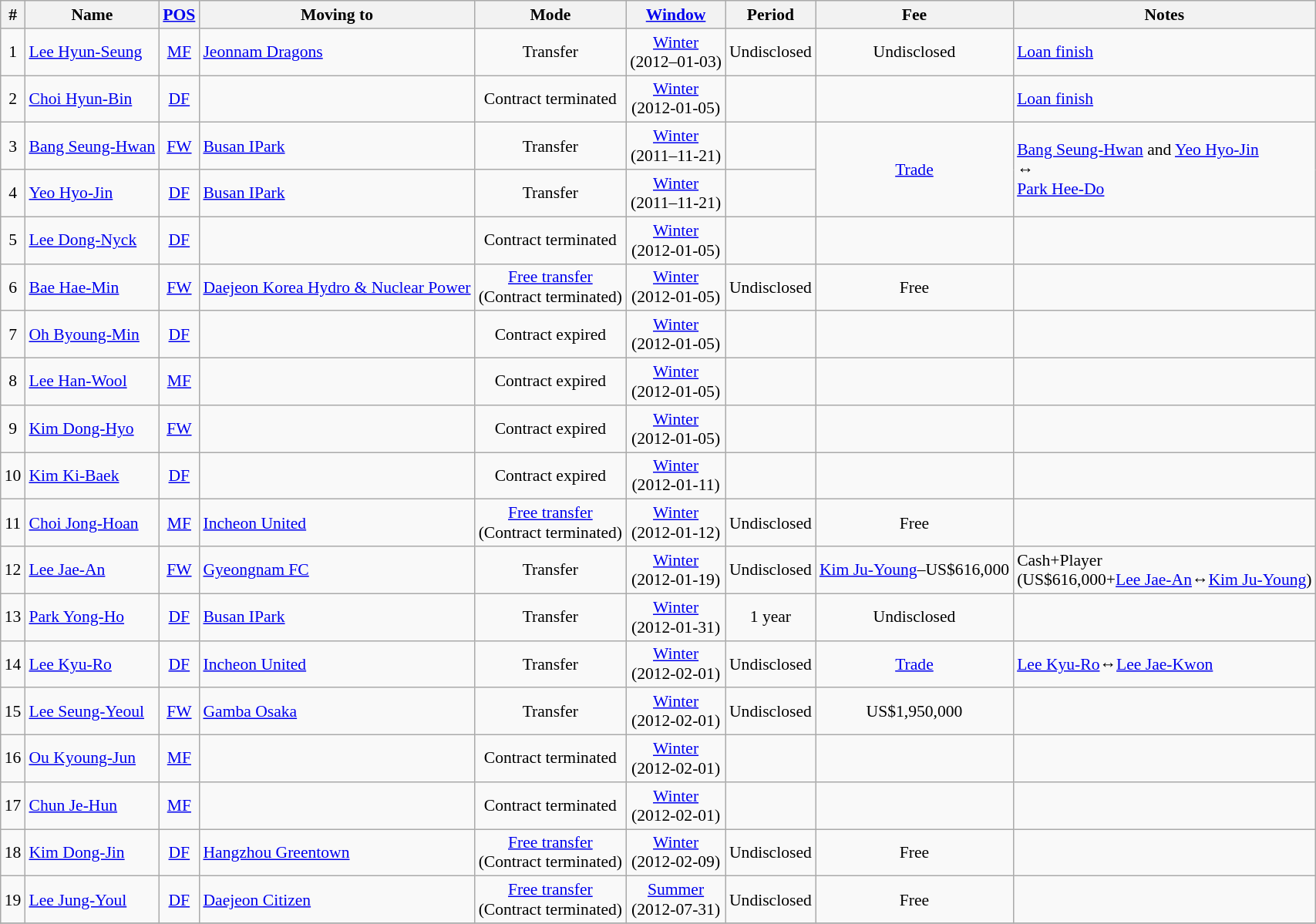<table class="wikitable sortable" style="text-align: center; font-size:90%;">
<tr>
<th>#</th>
<th>Name</th>
<th><a href='#'>POS</a></th>
<th>Moving to</th>
<th>Mode</th>
<th><a href='#'>Window</a></th>
<th>Period</th>
<th>Fee</th>
<th>Notes</th>
</tr>
<tr>
<td>1</td>
<td align=left> <a href='#'>Lee Hyun-Seung</a></td>
<td><a href='#'>MF</a></td>
<td align=left> <a href='#'>Jeonnam Dragons</a></td>
<td>Transfer</td>
<td><a href='#'>Winter</a><br>(2012–01-03)</td>
<td>Undisclosed</td>
<td>Undisclosed</td>
<td align=left><a href='#'>Loan finish</a></td>
</tr>
<tr>
<td>2</td>
<td align=left> <a href='#'>Choi Hyun-Bin</a></td>
<td><a href='#'>DF</a></td>
<td align=left></td>
<td>Contract terminated</td>
<td><a href='#'>Winter</a><br>(2012-01-05)</td>
<td></td>
<td></td>
<td align=left><a href='#'>Loan finish</a></td>
</tr>
<tr>
<td>3</td>
<td align=left> <a href='#'>Bang Seung-Hwan</a></td>
<td><a href='#'>FW</a></td>
<td align=left> <a href='#'>Busan IPark</a></td>
<td>Transfer</td>
<td><a href='#'>Winter</a><br>(2011–11-21)</td>
<td></td>
<td rowspan="2"><a href='#'>Trade</a></td>
<td rowspan="2" align=left><a href='#'>Bang Seung-Hwan</a> and  <a href='#'>Yeo Hyo-Jin</a><br>↔<br><a href='#'>Park Hee-Do</a></td>
</tr>
<tr>
<td>4</td>
<td align=left> <a href='#'>Yeo Hyo-Jin</a></td>
<td><a href='#'>DF</a></td>
<td align=left> <a href='#'>Busan IPark</a></td>
<td>Transfer</td>
<td><a href='#'>Winter</a><br>(2011–11-21)</td>
<td></td>
</tr>
<tr>
<td>5</td>
<td align=left> <a href='#'>Lee Dong-Nyck</a></td>
<td><a href='#'>DF</a></td>
<td align=left></td>
<td>Contract terminated</td>
<td><a href='#'>Winter</a><br>(2012-01-05)</td>
<td></td>
<td></td>
<td></td>
</tr>
<tr>
<td>6</td>
<td align=left> <a href='#'>Bae Hae-Min</a></td>
<td><a href='#'>FW</a></td>
<td align=left> <a href='#'>Daejeon Korea Hydro & Nuclear Power</a></td>
<td><a href='#'>Free transfer</a><br>(Contract terminated)</td>
<td><a href='#'>Winter</a><br>(2012-01-05)</td>
<td>Undisclosed</td>
<td>Free</td>
<td></td>
</tr>
<tr>
<td>7</td>
<td align=left> <a href='#'>Oh Byoung-Min</a></td>
<td><a href='#'>DF</a></td>
<td align=left></td>
<td>Contract expired</td>
<td><a href='#'>Winter</a><br>(2012-01-05)</td>
<td></td>
<td></td>
<td></td>
</tr>
<tr>
<td>8</td>
<td align=left> <a href='#'>Lee Han-Wool</a></td>
<td><a href='#'>MF</a></td>
<td align=left></td>
<td>Contract expired</td>
<td><a href='#'>Winter</a><br>(2012-01-05)</td>
<td></td>
<td></td>
<td></td>
</tr>
<tr>
<td>9</td>
<td align=left> <a href='#'>Kim Dong-Hyo</a></td>
<td><a href='#'>FW</a></td>
<td align=left></td>
<td>Contract expired</td>
<td><a href='#'>Winter</a><br>(2012-01-05)</td>
<td></td>
<td></td>
<td></td>
</tr>
<tr>
<td>10</td>
<td align=left> <a href='#'>Kim Ki-Baek</a></td>
<td><a href='#'>DF</a></td>
<td align=left></td>
<td>Contract expired</td>
<td><a href='#'>Winter</a><br>(2012-01-11)</td>
<td></td>
<td></td>
<td></td>
</tr>
<tr>
<td>11</td>
<td align=left> <a href='#'>Choi Jong-Hoan</a></td>
<td><a href='#'>MF</a></td>
<td align=left> <a href='#'>Incheon United</a></td>
<td><a href='#'>Free transfer</a><br>(Contract terminated)</td>
<td><a href='#'>Winter</a><br>(2012-01-12)</td>
<td>Undisclosed</td>
<td>Free</td>
<td></td>
</tr>
<tr>
<td>12</td>
<td align=left> <a href='#'>Lee Jae-An</a></td>
<td><a href='#'>FW</a></td>
<td align=left> <a href='#'>Gyeongnam FC</a></td>
<td>Transfer</td>
<td><a href='#'>Winter</a><br>(2012-01-19)</td>
<td>Undisclosed</td>
<td Transfer><a href='#'>Kim Ju-Young</a>–US$616,000</td>
<td align=left>Cash+Player<br>(US$616,000+<a href='#'>Lee Jae-An</a>↔<a href='#'>Kim Ju-Young</a>)</td>
</tr>
<tr>
<td>13</td>
<td align=left> <a href='#'>Park Yong-Ho</a></td>
<td><a href='#'>DF</a></td>
<td align=left> <a href='#'>Busan IPark</a></td>
<td>Transfer</td>
<td><a href='#'>Winter</a><br>(2012-01-31)</td>
<td>1 year</td>
<td>Undisclosed</td>
<td></td>
</tr>
<tr>
<td>14</td>
<td align=left> <a href='#'>Lee Kyu-Ro</a></td>
<td><a href='#'>DF</a></td>
<td align=left> <a href='#'>Incheon United</a></td>
<td>Transfer</td>
<td><a href='#'>Winter</a><br>(2012-02-01)</td>
<td>Undisclosed</td>
<td><a href='#'>Trade</a></td>
<td align=left><a href='#'>Lee Kyu-Ro</a>↔<a href='#'>Lee Jae-Kwon</a></td>
</tr>
<tr>
<td>15</td>
<td align=left> <a href='#'>Lee Seung-Yeoul</a></td>
<td><a href='#'>FW</a></td>
<td align=left> <a href='#'>Gamba Osaka</a></td>
<td>Transfer</td>
<td><a href='#'>Winter</a><br>(2012-02-01)</td>
<td>Undisclosed</td>
<td>US$1,950,000</td>
<td></td>
</tr>
<tr>
<td>16</td>
<td align=left> <a href='#'>Ou Kyoung-Jun</a></td>
<td><a href='#'>MF</a></td>
<td></td>
<td>Contract terminated</td>
<td><a href='#'>Winter</a><br>(2012-02-01)</td>
<td></td>
<td></td>
<td></td>
</tr>
<tr>
<td>17</td>
<td align=left> <a href='#'>Chun Je-Hun</a></td>
<td><a href='#'>MF</a></td>
<td></td>
<td>Contract terminated</td>
<td><a href='#'>Winter</a><br>(2012-02-01)</td>
<td></td>
<td></td>
<td></td>
</tr>
<tr>
<td>18</td>
<td align=left> <a href='#'>Kim Dong-Jin</a></td>
<td><a href='#'>DF</a></td>
<td align=left> <a href='#'>Hangzhou Greentown</a></td>
<td><a href='#'>Free transfer</a><br>(Contract terminated)</td>
<td><a href='#'>Winter</a><br>(2012-02-09)</td>
<td>Undisclosed</td>
<td>Free</td>
<td></td>
</tr>
<tr>
<td>19</td>
<td align=left> <a href='#'>Lee Jung-Youl</a></td>
<td><a href='#'>DF</a></td>
<td align=left> <a href='#'>Daejeon Citizen</a></td>
<td><a href='#'>Free transfer</a><br>(Contract terminated)</td>
<td><a href='#'>Summer</a><br>(2012-07-31)</td>
<td>Undisclosed</td>
<td>Free</td>
<td></td>
</tr>
<tr>
</tr>
</table>
